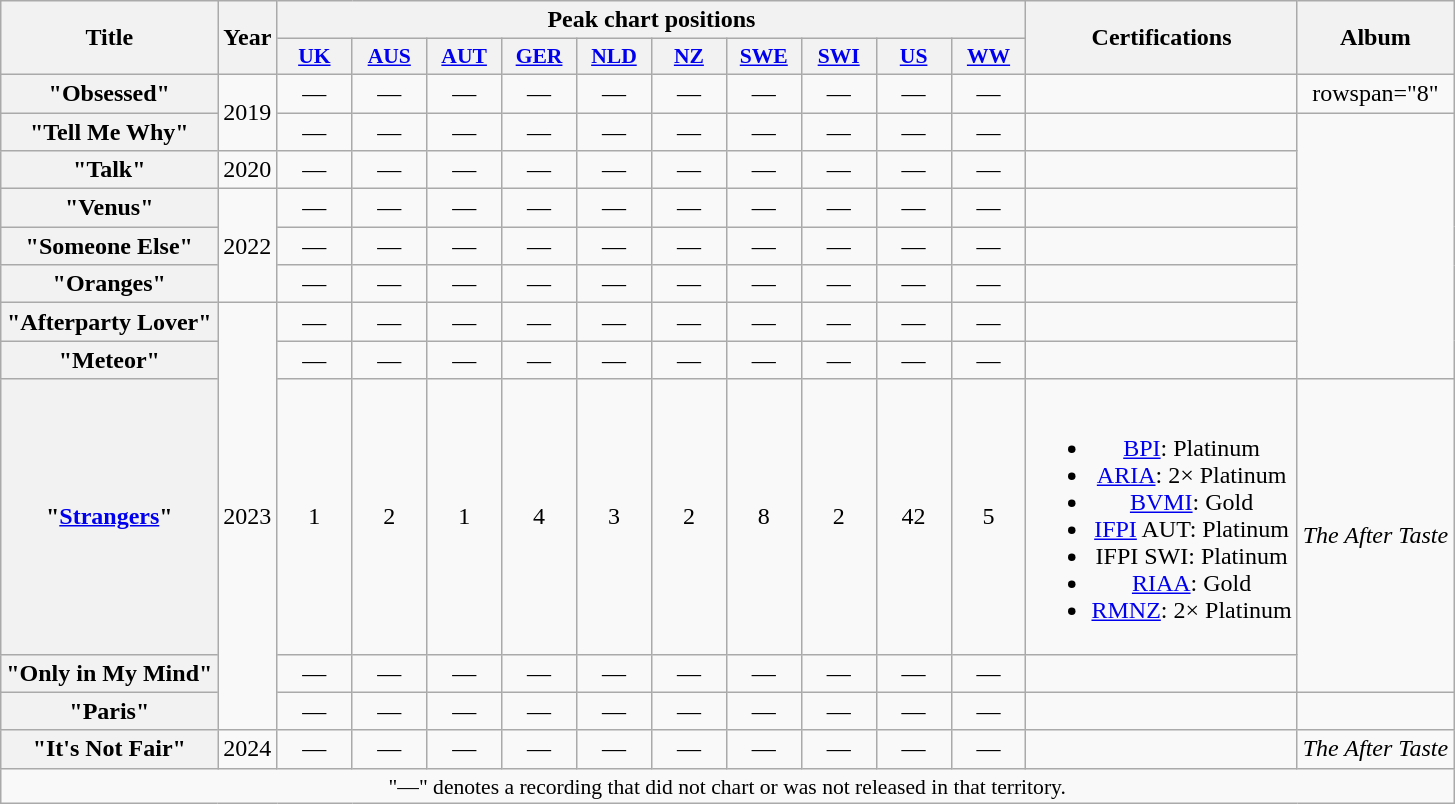<table class="wikitable plainrowheaders" style="text-align:center;">
<tr>
<th scope="col" rowspan="2">Title</th>
<th scope="col" rowspan="2">Year</th>
<th scope="col" colspan="10">Peak chart positions</th>
<th scope="col" rowspan="2">Certifications</th>
<th scope="col" rowspan="2">Album</th>
</tr>
<tr>
<th scope="col" style="width:3em;font-size:90%;"><a href='#'>UK</a><br></th>
<th scope="col" style="width:3em;font-size:90%;"><a href='#'>AUS</a><br></th>
<th scope="col" style="width:3em;font-size:90%;"><a href='#'>AUT</a><br></th>
<th scope="col" style="width:3em;font-size:90%;"><a href='#'>GER</a><br></th>
<th scope="col" style="width:3em;font-size:90%;"><a href='#'>NLD</a><br></th>
<th scope="col" style="width:3em;font-size:90%;"><a href='#'>NZ</a><br></th>
<th scope="col" style="width:3em;font-size:90%;"><a href='#'>SWE</a><br></th>
<th scope="col" style="width:3em;font-size:90%;"><a href='#'>SWI</a><br></th>
<th scope="col" style="width:3em;font-size:90%;"><a href='#'>US</a><br></th>
<th scope="col" style="width:3em;font-size:90%;"><a href='#'>WW</a><br></th>
</tr>
<tr>
<th scope="row">"Obsessed"</th>
<td rowspan="2">2019</td>
<td>—</td>
<td>—</td>
<td>—</td>
<td>—</td>
<td>—</td>
<td>—</td>
<td>—</td>
<td>—</td>
<td>—</td>
<td>—</td>
<td></td>
<td>rowspan="8" </td>
</tr>
<tr>
<th scope="row">"Tell Me Why"</th>
<td>—</td>
<td>—</td>
<td>—</td>
<td>—</td>
<td>—</td>
<td>—</td>
<td>—</td>
<td>—</td>
<td>—</td>
<td>—</td>
<td></td>
</tr>
<tr>
<th scope="row">"Talk"</th>
<td>2020</td>
<td>—</td>
<td>—</td>
<td>—</td>
<td>—</td>
<td>—</td>
<td>—</td>
<td>—</td>
<td>—</td>
<td>—</td>
<td>—</td>
<td></td>
</tr>
<tr>
<th scope="row">"Venus"<br></th>
<td rowspan="3">2022</td>
<td>—</td>
<td>—</td>
<td>—</td>
<td>—</td>
<td>—</td>
<td>—</td>
<td>—</td>
<td>—</td>
<td>—</td>
<td>—</td>
<td></td>
</tr>
<tr>
<th scope="row">"Someone Else"<br></th>
<td>—</td>
<td>—</td>
<td>—</td>
<td>—</td>
<td>—</td>
<td>—</td>
<td>—</td>
<td>—</td>
<td>—</td>
<td>—</td>
<td></td>
</tr>
<tr>
<th scope="row">"Oranges"</th>
<td>—</td>
<td>—</td>
<td>—</td>
<td>—</td>
<td>—</td>
<td>—</td>
<td>—</td>
<td>—</td>
<td>—</td>
<td>—</td>
<td></td>
</tr>
<tr>
<th scope="row">"Afterparty Lover"</th>
<td rowspan="5">2023</td>
<td>—</td>
<td>—</td>
<td>—</td>
<td>—</td>
<td>—</td>
<td>—</td>
<td>—</td>
<td>—</td>
<td>—</td>
<td>—</td>
<td></td>
</tr>
<tr>
<th scope="row">"Meteor"<br></th>
<td>—</td>
<td>—</td>
<td>—</td>
<td>—</td>
<td>—</td>
<td>—</td>
<td>—</td>
<td>—</td>
<td>—</td>
<td>—</td>
<td></td>
</tr>
<tr>
<th scope="row">"<a href='#'>Strangers</a>"</th>
<td>1</td>
<td>2</td>
<td>1</td>
<td>4</td>
<td>3</td>
<td>2</td>
<td>8</td>
<td>2</td>
<td>42</td>
<td>5</td>
<td><br><ul><li><a href='#'>BPI</a>: Platinum</li><li><a href='#'>ARIA</a>: 2× Platinum</li><li><a href='#'>BVMI</a>: Gold</li><li><a href='#'>IFPI</a> AUT: Platinum</li><li>IFPI SWI: Platinum</li><li><a href='#'>RIAA</a>: Gold</li><li><a href='#'>RMNZ</a>: 2× Platinum</li></ul></td>
<td rowspan="2"><em>The After Taste</em></td>
</tr>
<tr>
<th scope="row">"Only in My Mind"</th>
<td>—</td>
<td>—</td>
<td>—</td>
<td>—</td>
<td>—</td>
<td>—</td>
<td>—</td>
<td>—</td>
<td>—</td>
<td>—</td>
<td></td>
</tr>
<tr>
<th scope="row">"Paris"</th>
<td>—</td>
<td>—</td>
<td>—</td>
<td>—</td>
<td>—</td>
<td>—</td>
<td>—</td>
<td>—</td>
<td>—</td>
<td>—</td>
<td></td>
<td></td>
</tr>
<tr>
<th scope="row">"It's Not Fair"</th>
<td rowspan="1">2024</td>
<td>—</td>
<td>—</td>
<td>—</td>
<td>—</td>
<td>—</td>
<td>—</td>
<td>—</td>
<td>—</td>
<td>—</td>
<td>—</td>
<td></td>
<td rowspan="1"><em>The After Taste</em></td>
</tr>
<tr>
<td colspan="14" style="font-size:90%">"—" denotes a recording that did not chart or was not released in that territory.</td>
</tr>
</table>
